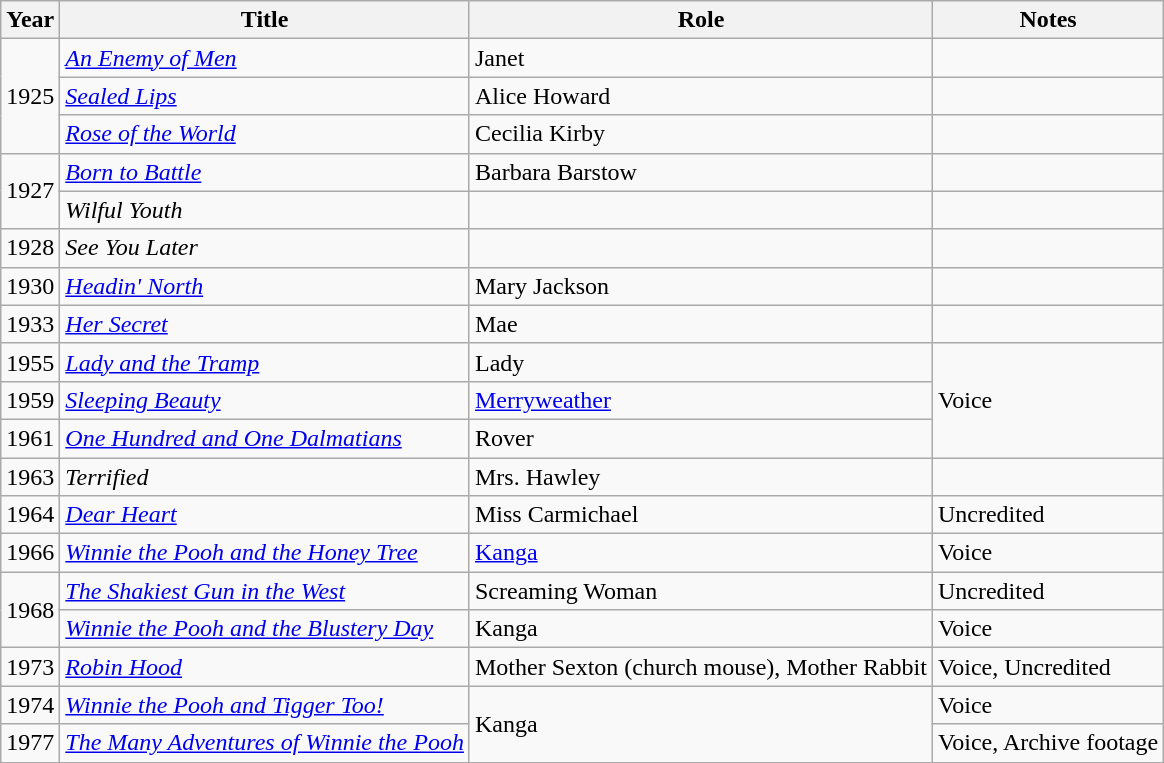<table class="wikitable">
<tr>
<th>Year</th>
<th>Title</th>
<th>Role</th>
<th>Notes</th>
</tr>
<tr>
<td rowspan="3">1925</td>
<td><em><a href='#'>An Enemy of Men</a></em></td>
<td>Janet</td>
<td></td>
</tr>
<tr>
<td><em><a href='#'>Sealed Lips</a></em></td>
<td>Alice Howard</td>
<td></td>
</tr>
<tr>
<td><em><a href='#'>Rose of the World</a></em></td>
<td>Cecilia Kirby</td>
<td></td>
</tr>
<tr>
<td rowspan="2">1927</td>
<td><em><a href='#'>Born to Battle</a></em></td>
<td>Barbara Barstow</td>
<td></td>
</tr>
<tr>
<td><em>Wilful Youth</em></td>
<td></td>
<td></td>
</tr>
<tr>
<td>1928</td>
<td><em>See You Later</em></td>
<td></td>
<td></td>
</tr>
<tr>
<td>1930</td>
<td><em><a href='#'>Headin' North</a></em></td>
<td>Mary Jackson</td>
<td></td>
</tr>
<tr>
<td>1933</td>
<td><em><a href='#'>Her Secret</a></em></td>
<td>Mae</td>
<td></td>
</tr>
<tr>
<td>1955</td>
<td><em><a href='#'>Lady and the Tramp</a></em></td>
<td>Lady</td>
<td rowspan="3">Voice</td>
</tr>
<tr>
<td>1959</td>
<td><em><a href='#'>Sleeping Beauty</a></em></td>
<td><a href='#'>Merryweather</a></td>
</tr>
<tr>
<td>1961</td>
<td><em><a href='#'>One Hundred and One Dalmatians</a></em></td>
<td>Rover</td>
</tr>
<tr>
<td>1963</td>
<td><em>Terrified</em></td>
<td>Mrs. Hawley</td>
<td></td>
</tr>
<tr>
<td>1964</td>
<td><em><a href='#'>Dear Heart</a></em></td>
<td>Miss Carmichael</td>
<td>Uncredited</td>
</tr>
<tr>
<td>1966</td>
<td><em><a href='#'>Winnie the Pooh and the Honey Tree</a></em></td>
<td><a href='#'>Kanga</a></td>
<td>Voice</td>
</tr>
<tr>
<td rowspan="2">1968</td>
<td><em><a href='#'>The Shakiest Gun in the West</a></em></td>
<td>Screaming Woman</td>
<td>Uncredited</td>
</tr>
<tr>
<td><em><a href='#'>Winnie the Pooh and the Blustery Day</a></em></td>
<td>Kanga</td>
<td>Voice</td>
</tr>
<tr>
<td>1973</td>
<td><em><a href='#'>Robin Hood</a></em></td>
<td>Mother Sexton (church mouse), Mother Rabbit</td>
<td>Voice, Uncredited</td>
</tr>
<tr>
<td>1974</td>
<td><em><a href='#'>Winnie the Pooh and Tigger Too!</a></em></td>
<td rowspan="2">Kanga</td>
<td>Voice</td>
</tr>
<tr>
<td>1977</td>
<td><em><a href='#'>The Many Adventures of Winnie the Pooh</a></em></td>
<td>Voice, Archive footage</td>
</tr>
</table>
